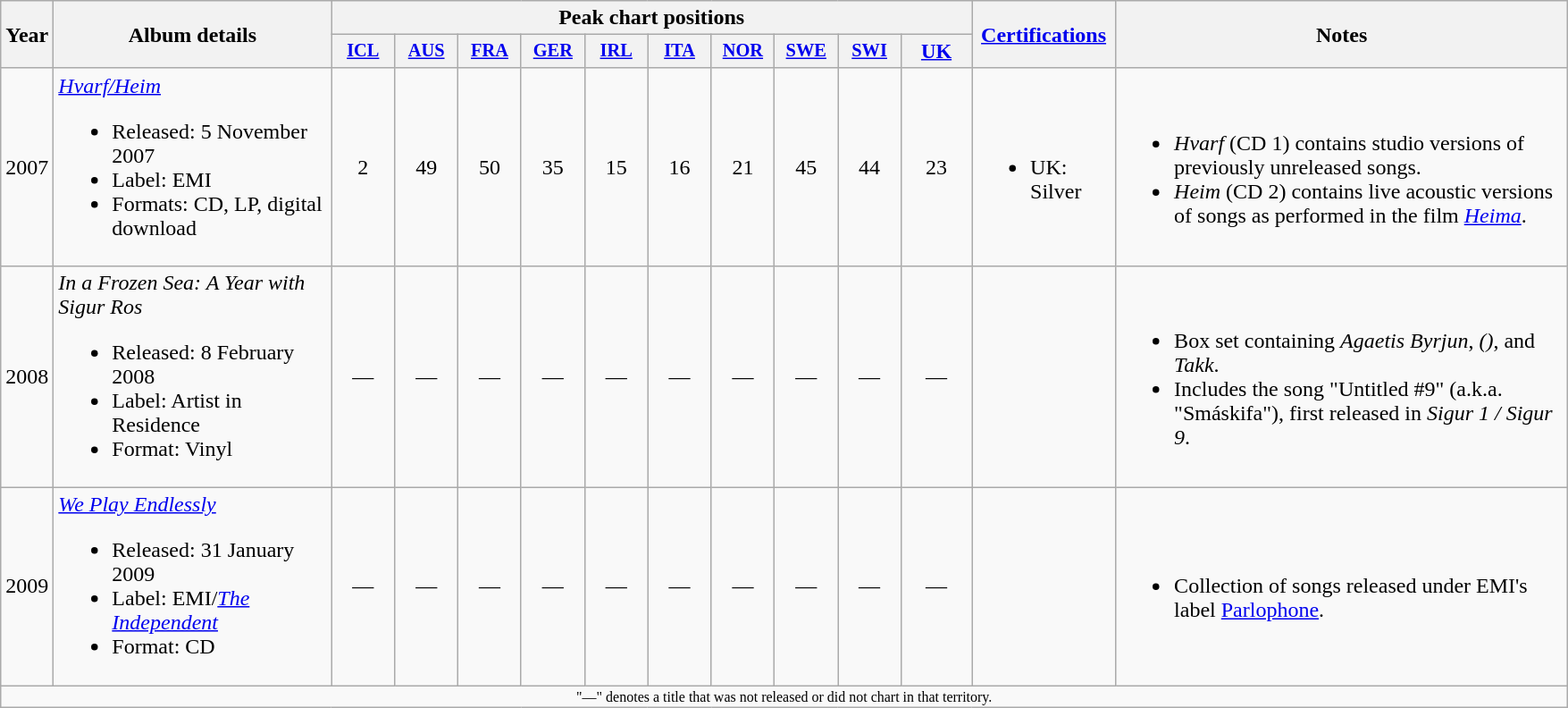<table class="wikitable">
<tr>
<th rowspan="2">Year</th>
<th rowspan="2" style="width:200px;">Album details</th>
<th colspan="10">Peak chart positions</th>
<th style="width:100px;" rowspan="2"><a href='#'>Certifications</a></th>
<th style="width:330px;" rowspan="2">Notes</th>
</tr>
<tr>
<th style="width:3em;font-size:85%;"><a href='#'>ICL</a><br></th>
<th style="width:3em;font-size:85%;"><a href='#'>AUS</a><br></th>
<th style="width:3em;font-size:85%;"><a href='#'>FRA</a><br></th>
<th style="width:3em;font-size:85%;"><a href='#'>GER</a><br></th>
<th style="width:3em;font-size:85%;"><a href='#'>IRL</a><br></th>
<th style="width:3em;font-size:85%;"><a href='#'>ITA</a><br></th>
<th style="width:3em;font-size:85%;"><a href='#'>NOR</a><br></th>
<th style="width:3em;font-size:85%;"><a href='#'>SWE</a><br></th>
<th style="width:3em;font-size:85%;"><a href='#'>SWI</a><br></th>
<th style="width:3em;font-size:95%;"><a href='#'>UK</a><br></th>
</tr>
<tr>
<td style="text-align:center;">2007</td>
<td><em><a href='#'>Hvarf/Heim</a></em><br><ul><li>Released: 5 November 2007</li><li>Label: EMI</li><li>Formats: CD, LP, digital download</li></ul></td>
<td style="text-align:center;">2</td>
<td style="text-align:center;">49</td>
<td style="text-align:center;">50</td>
<td style="text-align:center;">35</td>
<td style="text-align:center;">15</td>
<td style="text-align:center;">16</td>
<td style="text-align:center;">21</td>
<td style="text-align:center;">45</td>
<td style="text-align:center;">44</td>
<td style="text-align:center;">23</td>
<td><br><ul><li>UK: Silver</li></ul></td>
<td><br><ul><li><em>Hvarf</em> (CD 1) contains studio versions of previously unreleased songs.</li><li><em>Heim</em> (CD 2) contains live acoustic versions of songs as performed in the film <em><a href='#'>Heima</a></em>.</li></ul></td>
</tr>
<tr>
<td style="text-align:center;">2008</td>
<td><em>In a Frozen Sea: A Year with Sigur Ros</em><br><ul><li>Released: 8 February 2008</li><li>Label: Artist in Residence</li><li>Format: Vinyl</li></ul></td>
<td style="text-align:center;">—</td>
<td style="text-align:center;">—</td>
<td style="text-align:center;">—</td>
<td style="text-align:center;">—</td>
<td style="text-align:center;">—</td>
<td style="text-align:center;">—</td>
<td style="text-align:center;">—</td>
<td style="text-align:center;">—</td>
<td style="text-align:center;">—</td>
<td style="text-align:center;">—</td>
<td></td>
<td><br><ul><li>Box set containing <em>Agaetis Byrjun</em>, <em>()</em>, and <em>Takk</em>.</li><li>Includes the song "Untitled #9" (a.k.a. "Smáskifa"), first released in <em>Sigur 1 / Sigur 9</em>.</li></ul></td>
</tr>
<tr>
<td style="text-align:center;">2009</td>
<td><em><a href='#'>We Play Endlessly</a></em><br><ul><li>Released: 31 January 2009</li><li>Label: EMI/<em><a href='#'>The Independent</a></em></li><li>Format: CD</li></ul></td>
<td style="text-align:center;">—</td>
<td style="text-align:center;">—</td>
<td style="text-align:center;">—</td>
<td style="text-align:center;">—</td>
<td style="text-align:center;">—</td>
<td style="text-align:center;">—</td>
<td style="text-align:center;">—</td>
<td style="text-align:center;">—</td>
<td style="text-align:center;">—</td>
<td style="text-align:center;">—</td>
<td></td>
<td><br><ul><li>Collection of songs released under EMI's label <a href='#'>Parlophone</a>.</li></ul></td>
</tr>
<tr>
<td colspan="15" style="text-align:center; font-size:8pt;">"—" denotes a title that was not released or did not chart in that territory.</td>
</tr>
</table>
